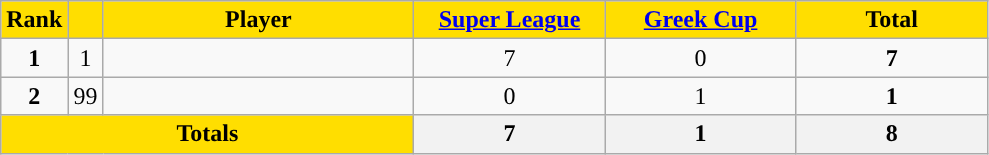<table class="wikitable sortable" style="text-align:center">
<tr>
<th style="background:#FFDE00">Rank</th>
<th style="background:#FFDE00"></th>
<th width=200 style="background:#FFDE00">Player</th>
<th width=120 style="background:#FFDE00"><a href='#'>Super League</a></th>
<th width=120 style="background:#FFDE00"><a href='#'>Greek Cup</a></th>
<th width=120 style="background:#FFDE00">Total</th>
</tr>
<tr>
<td><strong>1</strong></td>
<td>1</td>
<td align=left></td>
<td>7</td>
<td>0</td>
<td><strong>7</strong></td>
</tr>
<tr>
<td><strong>2</strong></td>
<td>99</td>
<td align=left></td>
<td>0</td>
<td>1</td>
<td><strong>1</strong></td>
</tr>
<tr class="sortbottom">
<th colspan=3 style="background:#FFDE00"><strong>Totals</strong></th>
<th><strong>7</strong></th>
<th><strong>1</strong></th>
<th><strong>8</strong></th>
</tr>
</table>
